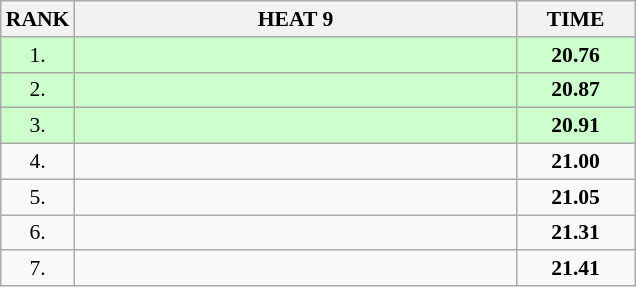<table class="wikitable" style="border-collapse: collapse; font-size: 90%;">
<tr>
<th>RANK</th>
<th style="width: 20em">HEAT 9</th>
<th style="width: 5em">TIME</th>
</tr>
<tr style="background:#ccffcc;">
<td align="center">1.</td>
<td></td>
<td align="center"><strong>20.76</strong></td>
</tr>
<tr style="background:#ccffcc;">
<td align="center">2.</td>
<td></td>
<td align="center"><strong>20.87</strong></td>
</tr>
<tr style="background:#ccffcc;">
<td align="center">3.</td>
<td></td>
<td align="center"><strong>20.91</strong></td>
</tr>
<tr>
<td align="center">4.</td>
<td></td>
<td align="center"><strong>21.00</strong></td>
</tr>
<tr>
<td align="center">5.</td>
<td></td>
<td align="center"><strong>21.05</strong></td>
</tr>
<tr>
<td align="center">6.</td>
<td></td>
<td align="center"><strong>21.31</strong></td>
</tr>
<tr>
<td align="center">7.</td>
<td></td>
<td align="center"><strong>21.41</strong></td>
</tr>
</table>
